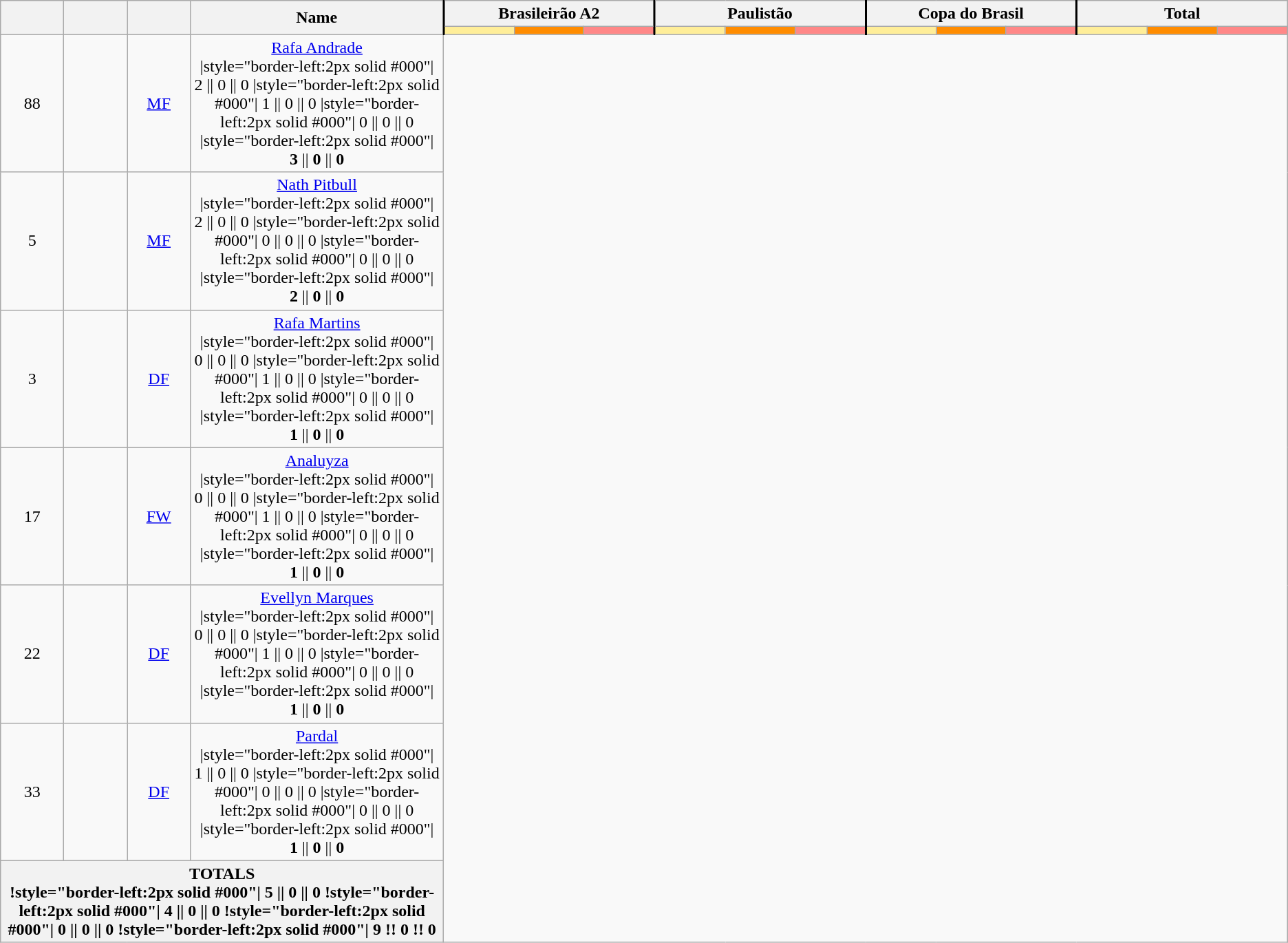<table class="wikitable" style="text-align:center">
<tr>
<th rowspan="2" style="width:3%; "><strong></strong></th>
<th rowspan="2" style="width:3%; "><strong></strong></th>
<th rowspan="2" style="width:3%; "><strong></strong></th>
<th rowspan="2" style="width:12%; ">Name</th>
<th colspan="3" style="width:10%; border-left:2px solid #000">Brasileirão A2</th>
<th colspan="3" style="width:10%; border-left:2px solid #000">Paulistão</th>
<th colspan="3" style="width:10%; border-left:2px solid #000">Copa do Brasil</th>
<th colspan="3" style="width:10%; border-left:2px solid #000">Total</th>
</tr>
<tr>
<th style="width:20px; background:#fe9; border-left:2px solid #000"></th>
<th style="width:20px; background:#ff8c00;"></th>
<th style="width:20px; background:#ff8888;"></th>
<th style="width:20px; background:#fe9; border-left:2px solid #000"></th>
<th style="width:20px; background:#ff8c00;"></th>
<th style="width:20px; background:#ff8888;"></th>
<th style="width:20px; background:#fe9; border-left:2px solid #000"></th>
<th style="width:20px; background:#ff8c00;"></th>
<th style="width:20px; background:#ff8888;"></th>
<th style="width:20px; background:#fe9; border-left:2px solid #000"></th>
<th style="width:20px; background:#ff8c00;"></th>
<th style="width:20px; background:#ff8888;"></th>
</tr>
<tr>
<td>88</td>
<td></td>
<td><a href='#'>MF</a></td>
<td><a href='#'>Rafa Andrade</a><br> |style="border-left:2px solid #000"| 2 || 0 || 0
 |style="border-left:2px solid #000"| 1 || 0 || 0
 |style="border-left:2px solid #000"| 0 || 0 || 0
 |style="border-left:2px solid #000"| <strong>3</strong> || <strong>0</strong> || <strong>0</strong></td>
</tr>
<tr>
<td>5</td>
<td></td>
<td><a href='#'>MF</a></td>
<td><a href='#'>Nath Pitbull</a><br> |style="border-left:2px solid #000"| 2 || 0 || 0
 |style="border-left:2px solid #000"| 0 || 0 || 0
 |style="border-left:2px solid #000"| 0 || 0 || 0
 |style="border-left:2px solid #000"| <strong>2</strong> || <strong>0</strong> || <strong>0</strong></td>
</tr>
<tr>
<td>3</td>
<td></td>
<td><a href='#'>DF</a></td>
<td><a href='#'>Rafa Martins</a><br> |style="border-left:2px solid #000"| 0 || 0 || 0
 |style="border-left:2px solid #000"| 1 || 0 || 0
 |style="border-left:2px solid #000"| 0 || 0 || 0
 |style="border-left:2px solid #000"| <strong>1</strong> || <strong>0</strong> || <strong>0</strong></td>
</tr>
<tr>
<td>17</td>
<td></td>
<td><a href='#'>FW</a></td>
<td><a href='#'>Analuyza</a><br> |style="border-left:2px solid #000"| 0 || 0 || 0
 |style="border-left:2px solid #000"| 1 || 0 || 0
 |style="border-left:2px solid #000"| 0 || 0 || 0
 |style="border-left:2px solid #000"| <strong>1</strong> || <strong>0</strong> || <strong>0</strong></td>
</tr>
<tr>
<td>22</td>
<td></td>
<td><a href='#'>DF</a></td>
<td><a href='#'>Evellyn Marques</a><br> |style="border-left:2px solid #000"| 0 || 0 || 0
 |style="border-left:2px solid #000"| 1 || 0 || 0
 |style="border-left:2px solid #000"| 0 || 0 || 0
 |style="border-left:2px solid #000"| <strong>1</strong> || <strong>0</strong> || <strong>0</strong></td>
</tr>
<tr>
<td>33</td>
<td></td>
<td><a href='#'>DF</a></td>
<td><a href='#'>Pardal</a><br> |style="border-left:2px solid #000"| 1 || 0 || 0
 |style="border-left:2px solid #000"| 0 || 0 || 0
 |style="border-left:2px solid #000"| 0 || 0 || 0
 |style="border-left:2px solid #000"| <strong>1</strong> || <strong>0</strong> || <strong>0</strong></td>
</tr>
<tr>
<th colspan="4">TOTALS<br> !style="border-left:2px solid #000"| 5 || 0 || 0
 !style="border-left:2px solid #000"| 4 || 0 || 0
 !style="border-left:2px solid #000"| 0 || 0 || 0
 !style="border-left:2px solid #000"| <strong>9</strong> !! <strong>0</strong> !! <strong>0</strong></th>
</tr>
</table>
